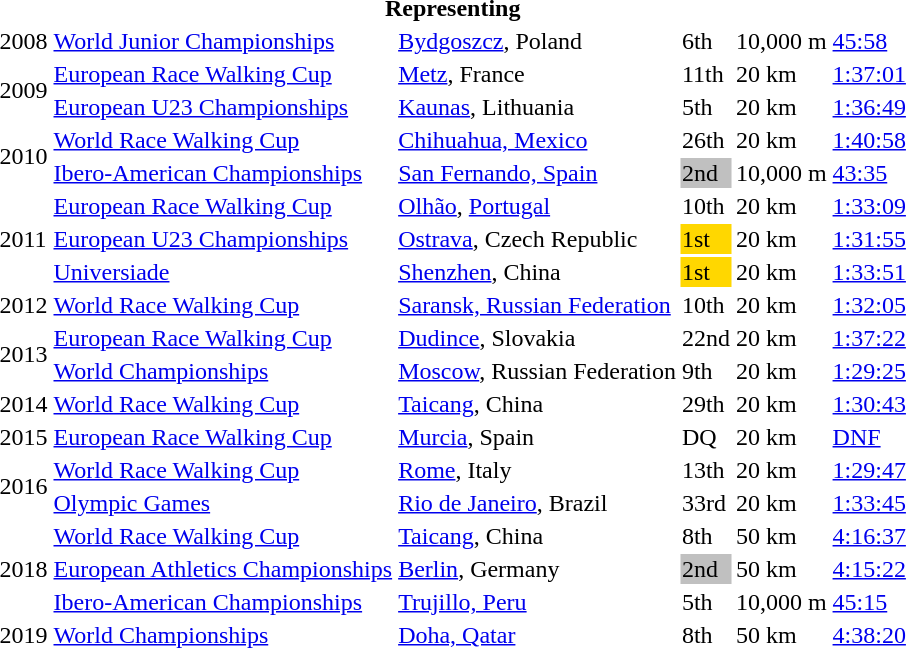<table>
<tr>
<th colspan="6">Representing </th>
</tr>
<tr>
<td>2008</td>
<td><a href='#'>World Junior Championships</a></td>
<td><a href='#'>Bydgoszcz</a>, Poland</td>
<td>6th</td>
<td>10,000 m</td>
<td><a href='#'>45:58</a></td>
</tr>
<tr>
<td rowspan=2>2009</td>
<td><a href='#'>European Race Walking Cup</a></td>
<td><a href='#'>Metz</a>, France</td>
<td>11th</td>
<td>20 km</td>
<td><a href='#'>1:37:01</a></td>
</tr>
<tr>
<td><a href='#'>European U23 Championships</a></td>
<td><a href='#'>Kaunas</a>, Lithuania</td>
<td>5th</td>
<td>20 km</td>
<td><a href='#'>1:36:49</a></td>
</tr>
<tr>
<td rowspan=2>2010</td>
<td><a href='#'>World Race Walking Cup</a></td>
<td><a href='#'>Chihuahua, Mexico</a></td>
<td>26th</td>
<td>20 km</td>
<td><a href='#'>1:40:58</a></td>
</tr>
<tr>
<td><a href='#'>Ibero-American Championships</a></td>
<td><a href='#'>San Fernando, Spain</a></td>
<td bgcolor=silver>2nd</td>
<td>10,000 m</td>
<td><a href='#'>43:35</a></td>
</tr>
<tr>
<td rowspan=3>2011</td>
<td><a href='#'>European Race Walking Cup</a></td>
<td><a href='#'>Olhão</a>, <a href='#'>Portugal</a></td>
<td>10th</td>
<td>20 km</td>
<td><a href='#'>1:33:09</a></td>
</tr>
<tr>
<td><a href='#'>European U23 Championships</a></td>
<td><a href='#'>Ostrava</a>, Czech Republic</td>
<td bgcolor=gold>1st</td>
<td>20 km</td>
<td><a href='#'>1:31:55</a></td>
</tr>
<tr>
<td><a href='#'>Universiade</a></td>
<td><a href='#'>Shenzhen</a>, China</td>
<td bgcolor=gold>1st</td>
<td>20 km</td>
<td><a href='#'>1:33:51</a></td>
</tr>
<tr>
<td>2012</td>
<td><a href='#'>World Race Walking Cup</a></td>
<td><a href='#'>Saransk, Russian Federation</a></td>
<td>10th</td>
<td>20 km</td>
<td><a href='#'>1:32:05</a></td>
</tr>
<tr>
<td rowspan=2>2013</td>
<td><a href='#'>European Race Walking Cup</a></td>
<td><a href='#'>Dudince</a>, Slovakia</td>
<td>22nd</td>
<td>20 km</td>
<td><a href='#'>1:37:22</a></td>
</tr>
<tr>
<td><a href='#'>World Championships</a></td>
<td><a href='#'>Moscow</a>, Russian Federation</td>
<td>9th</td>
<td>20 km</td>
<td><a href='#'>1:29:25</a></td>
</tr>
<tr>
<td>2014</td>
<td><a href='#'>World Race Walking Cup</a></td>
<td><a href='#'>Taicang</a>, China</td>
<td>29th</td>
<td>20 km</td>
<td><a href='#'>1:30:43</a></td>
</tr>
<tr>
<td>2015</td>
<td><a href='#'>European Race Walking Cup</a></td>
<td><a href='#'>Murcia</a>, Spain</td>
<td>DQ</td>
<td>20 km</td>
<td><a href='#'>DNF</a></td>
</tr>
<tr>
<td rowspan=2>2016</td>
<td><a href='#'>World Race Walking Cup</a></td>
<td><a href='#'>Rome</a>, Italy</td>
<td>13th</td>
<td>20 km</td>
<td><a href='#'>1:29:47</a></td>
</tr>
<tr>
<td><a href='#'>Olympic Games</a></td>
<td><a href='#'>Rio de Janeiro</a>, Brazil</td>
<td>33rd</td>
<td>20 km</td>
<td><a href='#'>1:33:45</a></td>
</tr>
<tr>
<td rowspan=3>2018</td>
<td><a href='#'>World Race Walking Cup</a></td>
<td><a href='#'>Taicang</a>, China</td>
<td>8th</td>
<td>50 km</td>
<td><a href='#'>4:16:37</a></td>
</tr>
<tr>
<td><a href='#'>European Athletics Championships</a></td>
<td><a href='#'>Berlin</a>, Germany</td>
<td bgcolor=silver>2nd</td>
<td>50 km</td>
<td><a href='#'>4:15:22</a></td>
</tr>
<tr>
<td><a href='#'>Ibero-American Championships</a></td>
<td><a href='#'>Trujillo, Peru</a></td>
<td>5th</td>
<td>10,000 m</td>
<td><a href='#'>45:15</a></td>
</tr>
<tr>
<td>2019</td>
<td><a href='#'>World Championships</a></td>
<td><a href='#'>Doha, Qatar</a></td>
<td>8th</td>
<td>50 km</td>
<td><a href='#'>4:38:20</a></td>
</tr>
</table>
